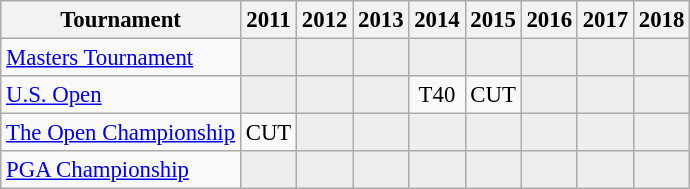<table class="wikitable" style="font-size:95%;text-align:center;">
<tr>
<th>Tournament</th>
<th>2011</th>
<th>2012</th>
<th>2013</th>
<th>2014</th>
<th>2015</th>
<th>2016</th>
<th>2017</th>
<th>2018</th>
</tr>
<tr>
<td align=left><a href='#'>Masters Tournament</a></td>
<td style="background:#eeeeee;"></td>
<td style="background:#eeeeee;"></td>
<td style="background:#eeeeee;"></td>
<td style="background:#eeeeee;"></td>
<td style="background:#eeeeee;"></td>
<td style="background:#eeeeee;"></td>
<td style="background:#eeeeee;"></td>
<td style="background:#eeeeee;"></td>
</tr>
<tr>
<td align=left><a href='#'>U.S. Open</a></td>
<td style="background:#eeeeee;"></td>
<td style="background:#eeeeee;"></td>
<td style="background:#eeeeee;"></td>
<td>T40</td>
<td>CUT</td>
<td style="background:#eeeeee;"></td>
<td style="background:#eeeeee;"></td>
<td style="background:#eeeeee;"></td>
</tr>
<tr>
<td align=left><a href='#'>The Open Championship</a></td>
<td>CUT</td>
<td style="background:#eeeeee;"></td>
<td style="background:#eeeeee;"></td>
<td style="background:#eeeeee;"></td>
<td style="background:#eeeeee;"></td>
<td style="background:#eeeeee;"></td>
<td style="background:#eeeeee;"></td>
<td style="background:#eeeeee;"></td>
</tr>
<tr>
<td align=left><a href='#'>PGA Championship</a></td>
<td style="background:#eeeeee;"></td>
<td style="background:#eeeeee;"></td>
<td style="background:#eeeeee;"></td>
<td style="background:#eeeeee;"></td>
<td style="background:#eeeeee;"></td>
<td style="background:#eeeeee;"></td>
<td style="background:#eeeeee;"></td>
<td style="background:#eeeeee;"></td>
</tr>
</table>
